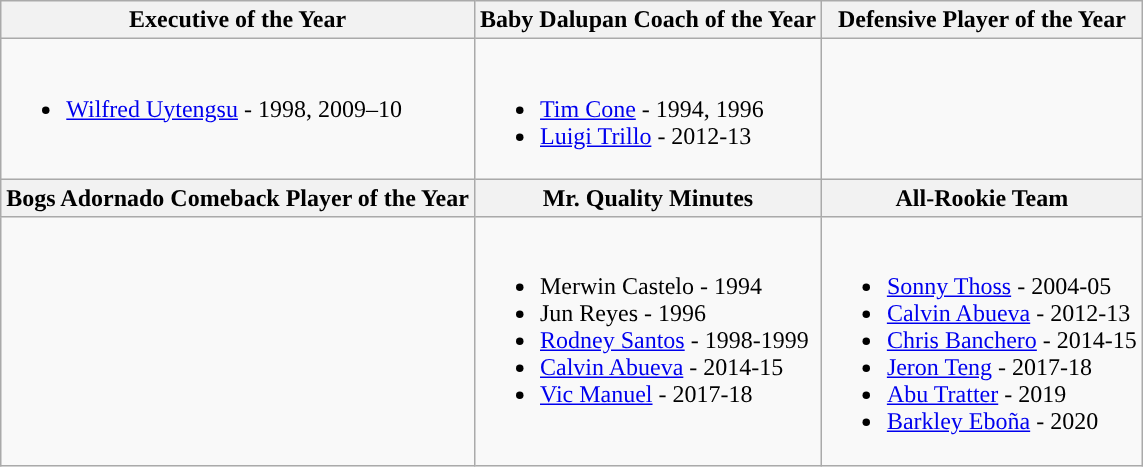<table class=wikitable>
<tr>
<th>Executive of the Year</th>
<th>Baby Dalupan Coach of the Year</th>
<th>Defensive Player of the Year</th>
</tr>
<tr>
<td valign="top"><br><ul><li><a href='#'>Wilfred Uytengsu</a> - 1998, 2009–10</li></ul></td>
<td valign="top"><br><ul><li><a href='#'>Tim Cone</a> - 1994, 1996</li><li><a href='#'>Luigi Trillo</a> - 2012-13</li></ul></td>
<td valign="top"></td>
</tr>
<tr>
<th>Bogs Adornado Comeback Player of the Year</th>
<th>Mr. Quality Minutes</th>
<th>All-Rookie Team</th>
</tr>
<tr>
<td></td>
<td valign="top"><br><ul><li>Merwin Castelo - 1994</li><li>Jun Reyes - 1996</li><li><a href='#'>Rodney Santos</a> - 1998-1999</li><li><a href='#'>Calvin Abueva</a> - 2014-15</li><li><a href='#'>Vic Manuel</a> - 2017-18</li></ul></td>
<td valign="top"><br><ul><li><a href='#'>Sonny Thoss</a> - 2004-05</li><li><a href='#'>Calvin Abueva</a> - 2012-13</li><li><a href='#'>Chris Banchero</a> - 2014-15</li><li><a href='#'>Jeron Teng</a> - 2017-18</li><li><a href='#'>Abu Tratter</a> - 2019</li><li><a href='#'>Barkley Eboña</a> - 2020</li></ul></td>
</tr>
</table>
